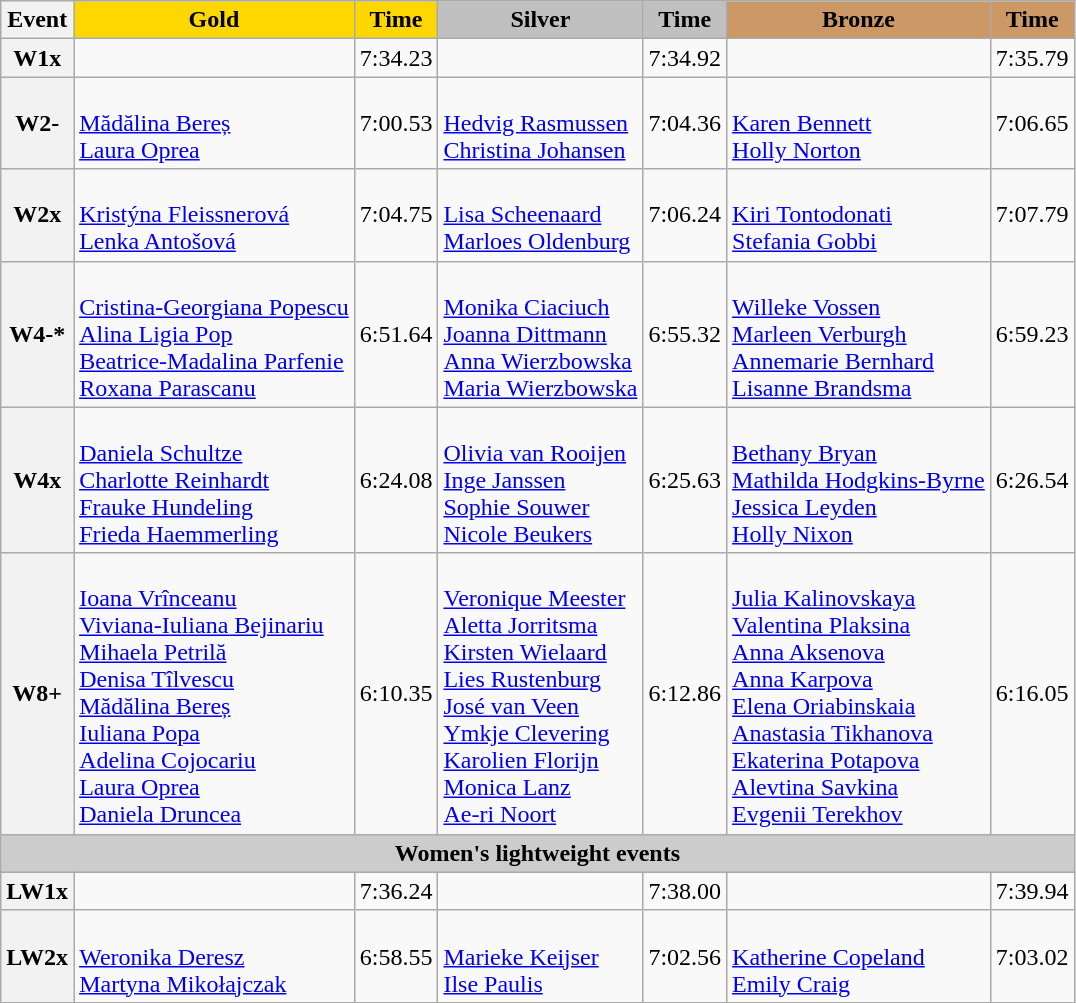<table class="wikitable">
<tr>
<th scope="col">Event</th>
<th scope="col" style="background:gold;">Gold</th>
<th scope="col" style="background:gold;">Time</th>
<th scope="col" style="background:silver;">Silver</th>
<th scope="col" style="background:silver;">Time</th>
<th scope="col" style="background:#c96;">Bronze</th>
<th scope="col" style="background:#c96;">Time</th>
</tr>
<tr>
<th scope="row">W1x</th>
<td></td>
<td>7:34.23</td>
<td></td>
<td>7:34.92</td>
<td></td>
<td>7:35.79</td>
</tr>
<tr>
<th scope="row">W2-</th>
<td><br><a href='#'>Mădălina Bereș</a><br><a href='#'>Laura Oprea</a></td>
<td>7:00.53</td>
<td><br><a href='#'>Hedvig Rasmussen</a><br><a href='#'>Christina Johansen</a></td>
<td>7:04.36</td>
<td><br><a href='#'>Karen Bennett</a><br><a href='#'>Holly Norton</a></td>
<td>7:06.65</td>
</tr>
<tr>
<th scope="row">W2x</th>
<td><br><a href='#'>Kristýna Fleissnerová</a><br><a href='#'>Lenka Antošová</a></td>
<td>7:04.75</td>
<td><br><a href='#'>Lisa Scheenaard</a><br><a href='#'>Marloes Oldenburg</a></td>
<td>7:06.24</td>
<td><br><a href='#'>Kiri Tontodonati</a><br><a href='#'>Stefania Gobbi</a></td>
<td>7:07.79</td>
</tr>
<tr>
<th scope="row">W4-*</th>
<td><br><a href='#'>Cristina-Georgiana Popescu</a><br><a href='#'>Alina Ligia Pop</a><br><a href='#'>Beatrice-Madalina Parfenie</a><br><a href='#'>Roxana Parascanu</a></td>
<td>6:51.64</td>
<td><br><a href='#'>Monika Ciaciuch</a><br><a href='#'>Joanna Dittmann</a><br><a href='#'>Anna Wierzbowska</a><br><a href='#'>Maria Wierzbowska</a></td>
<td>6:55.32</td>
<td><br><a href='#'>Willeke Vossen</a><br><a href='#'>Marleen Verburgh</a><br><a href='#'>Annemarie Bernhard</a><br><a href='#'>Lisanne Brandsma</a></td>
<td>6:59.23</td>
</tr>
<tr>
<th scope="row">W4x</th>
<td><br><a href='#'>Daniela Schultze</a><br><a href='#'>Charlotte Reinhardt</a><br><a href='#'>Frauke Hundeling</a><br><a href='#'>Frieda Haemmerling</a></td>
<td>6:24.08</td>
<td><br><a href='#'>Olivia van Rooijen</a><br><a href='#'>Inge Janssen</a><br><a href='#'>Sophie Souwer</a><br><a href='#'>Nicole Beukers</a></td>
<td>6:25.63</td>
<td><br><a href='#'>Bethany Bryan</a><br><a href='#'>Mathilda Hodgkins-Byrne</a><br><a href='#'>Jessica Leyden</a><br><a href='#'>Holly Nixon</a></td>
<td>6:26.54</td>
</tr>
<tr>
<th scope="row">W8+</th>
<td><br><a href='#'>Ioana Vrînceanu</a><br><a href='#'>Viviana-Iuliana Bejinariu</a><br><a href='#'>Mihaela Petrilă</a><br><a href='#'>Denisa Tîlvescu</a><br><a href='#'>Mădălina Bereș</a><br><a href='#'>Iuliana Popa</a><br><a href='#'>Adelina Cojocariu</a><br><a href='#'>Laura Oprea</a><br><a href='#'>Daniela Druncea</a></td>
<td>6:10.35</td>
<td><br><a href='#'>Veronique Meester</a><br><a href='#'>Aletta Jorritsma</a><br><a href='#'>Kirsten Wielaard</a><br><a href='#'>Lies Rustenburg</a><br><a href='#'>José van Veen</a><br><a href='#'>Ymkje Clevering</a><br><a href='#'>Karolien Florijn</a><br><a href='#'>Monica Lanz</a><br><a href='#'>Ae-ri Noort</a></td>
<td>6:12.86</td>
<td><br><a href='#'>Julia Kalinovskaya</a><br><a href='#'>Valentina Plaksina</a><br><a href='#'>Anna Aksenova</a><br><a href='#'>Anna Karpova</a><br><a href='#'>Elena Oriabinskaia</a><br><a href='#'>Anastasia Tikhanova</a><br><a href='#'>Ekaterina Potapova</a><br><a href='#'>Alevtina Savkina</a><br><a href='#'>Evgenii Terekhov</a></td>
<td>6:16.05</td>
</tr>
<tr>
<th colspan="7" style="background-color:#CCC;">Women's lightweight events</th>
</tr>
<tr>
<th scope="row">LW1x</th>
<td></td>
<td>7:36.24</td>
<td></td>
<td>7:38.00</td>
<td></td>
<td>7:39.94</td>
</tr>
<tr>
<th scope="row">LW2x</th>
<td><br><a href='#'>Weronika Deresz</a><br><a href='#'>Martyna Mikołajczak</a></td>
<td>6:58.55</td>
<td><br><a href='#'>Marieke Keijser</a><br><a href='#'>Ilse Paulis</a></td>
<td>7:02.56</td>
<td><br><a href='#'>Katherine Copeland</a><br><a href='#'>Emily Craig</a></td>
<td>7:03.02</td>
</tr>
</table>
